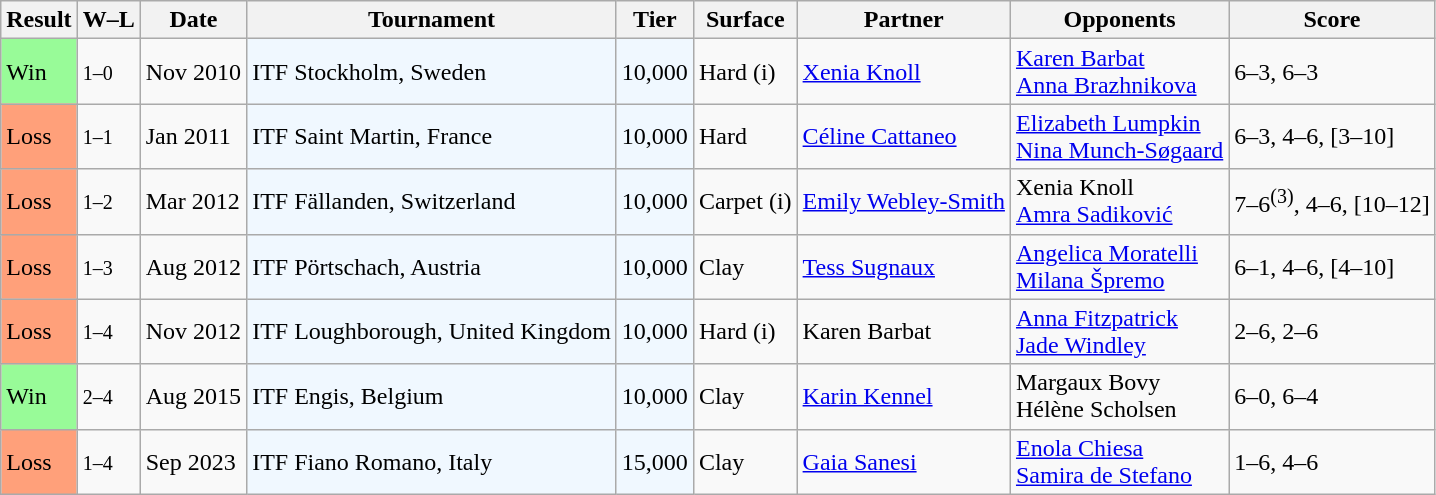<table class="sortable wikitable">
<tr>
<th>Result</th>
<th class="unsortable">W–L</th>
<th>Date</th>
<th>Tournament</th>
<th>Tier</th>
<th>Surface</th>
<th>Partner</th>
<th>Opponents</th>
<th class="unsortable">Score</th>
</tr>
<tr>
<td style="background:#98fb98;">Win</td>
<td><small>1–0</small></td>
<td>Nov 2010</td>
<td style="background:#f0f8ff;">ITF Stockholm, Sweden</td>
<td style="background:#f0f8ff;">10,000</td>
<td>Hard (i)</td>
<td> <a href='#'>Xenia Knoll</a></td>
<td> <a href='#'>Karen Barbat</a> <br>  <a href='#'>Anna Brazhnikova</a></td>
<td>6–3, 6–3</td>
</tr>
<tr>
<td style="background:#ffa07a;">Loss</td>
<td><small>1–1</small></td>
<td>Jan 2011</td>
<td style="background:#f0f8ff;">ITF Saint Martin, France</td>
<td style="background:#f0f8ff;">10,000</td>
<td>Hard</td>
<td> <a href='#'>Céline Cattaneo</a></td>
<td> <a href='#'>Elizabeth Lumpkin</a> <br>  <a href='#'>Nina Munch-Søgaard</a></td>
<td>6–3, 4–6, [3–10]</td>
</tr>
<tr>
<td style="background:#ffa07a;">Loss</td>
<td><small>1–2</small></td>
<td>Mar 2012</td>
<td style="background:#f0f8ff;">ITF Fällanden, Switzerland</td>
<td style="background:#f0f8ff;">10,000</td>
<td>Carpet (i)</td>
<td> <a href='#'>Emily Webley-Smith</a></td>
<td> Xenia Knoll <br>  <a href='#'>Amra Sadiković</a></td>
<td>7–6<sup>(3)</sup>, 4–6, [10–12]</td>
</tr>
<tr>
<td style="background:#ffa07a;">Loss</td>
<td><small>1–3</small></td>
<td>Aug 2012</td>
<td style="background:#f0f8ff;">ITF Pörtschach, Austria</td>
<td style="background:#f0f8ff;">10,000</td>
<td>Clay</td>
<td> <a href='#'>Tess Sugnaux</a></td>
<td> <a href='#'>Angelica Moratelli</a> <br>  <a href='#'>Milana Špremo</a></td>
<td>6–1, 4–6, [4–10]</td>
</tr>
<tr>
<td style="background:#ffa07a;">Loss</td>
<td><small>1–4</small></td>
<td>Nov 2012</td>
<td style="background:#f0f8ff;">ITF Loughborough, United Kingdom</td>
<td style="background:#f0f8ff;">10,000</td>
<td>Hard (i)</td>
<td> Karen Barbat</td>
<td> <a href='#'>Anna Fitzpatrick</a> <br>  <a href='#'>Jade Windley</a></td>
<td>2–6, 2–6</td>
</tr>
<tr>
<td style="background:#98fb98;">Win</td>
<td><small>2–4</small></td>
<td>Aug 2015</td>
<td style="background:#f0f8ff;">ITF Engis, Belgium</td>
<td style="background:#f0f8ff;">10,000</td>
<td>Clay</td>
<td> <a href='#'>Karin Kennel</a></td>
<td> Margaux Bovy <br>  Hélène Scholsen</td>
<td>6–0, 6–4</td>
</tr>
<tr>
<td style="background:#ffa07a;">Loss</td>
<td><small>1–4</small></td>
<td>Sep 2023</td>
<td style="background:#f0f8ff;">ITF Fiano Romano, Italy</td>
<td style="background:#f0f8ff;">15,000</td>
<td>Clay</td>
<td> <a href='#'>Gaia Sanesi</a></td>
<td> <a href='#'>Enola Chiesa</a> <br>  <a href='#'>Samira de Stefano</a></td>
<td>1–6, 4–6</td>
</tr>
</table>
